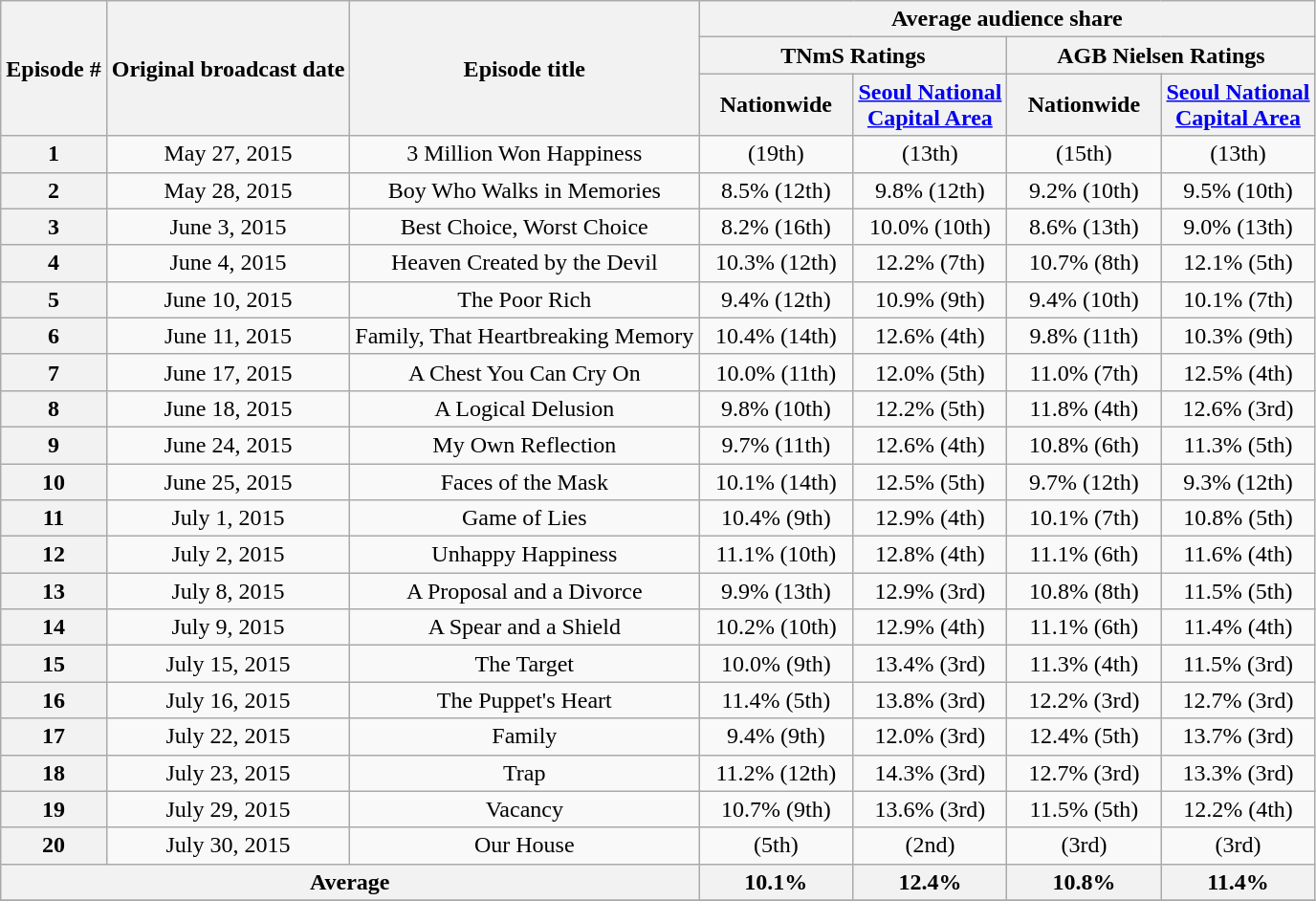<table class=wikitable style="text-align:center">
<tr>
<th rowspan="3">Episode #</th>
<th rowspan="3">Original broadcast date</th>
<th rowspan="3">Episode title</th>
<th colspan="4">Average audience share</th>
</tr>
<tr>
<th colspan="2">TNmS Ratings</th>
<th colspan="2">AGB Nielsen Ratings</th>
</tr>
<tr>
<th width=100>Nationwide</th>
<th width=100><a href='#'>Seoul National Capital Area</a></th>
<th width=100>Nationwide</th>
<th width=100><a href='#'>Seoul National Capital Area</a></th>
</tr>
<tr>
<th>1</th>
<td>May 27, 2015</td>
<td>3 Million Won Happiness</td>
<td> (19th)</td>
<td> (13th)</td>
<td> (15th)</td>
<td> (13th)</td>
</tr>
<tr>
<th>2</th>
<td>May 28, 2015</td>
<td>Boy Who Walks in Memories</td>
<td>8.5% (12th)</td>
<td>9.8% (12th)</td>
<td>9.2% (10th)</td>
<td>9.5% (10th)</td>
</tr>
<tr>
<th>3</th>
<td>June 3, 2015</td>
<td>Best Choice, Worst Choice</td>
<td>8.2% (16th)</td>
<td>10.0% (10th)</td>
<td>8.6% (13th)</td>
<td>9.0% (13th)</td>
</tr>
<tr>
<th>4</th>
<td>June 4, 2015</td>
<td>Heaven Created by the Devil</td>
<td>10.3% (12th)</td>
<td>12.2% (7th)</td>
<td>10.7% (8th)</td>
<td>12.1% (5th)</td>
</tr>
<tr>
<th>5</th>
<td>June 10, 2015</td>
<td>The Poor Rich</td>
<td>9.4% (12th)</td>
<td>10.9% (9th)</td>
<td>9.4% (10th)</td>
<td>10.1% (7th)</td>
</tr>
<tr>
<th>6</th>
<td>June 11, 2015</td>
<td>Family, That Heartbreaking Memory</td>
<td>10.4% (14th)</td>
<td>12.6% (4th)</td>
<td>9.8% (11th)</td>
<td>10.3% (9th)</td>
</tr>
<tr>
<th>7</th>
<td>June 17, 2015</td>
<td>A Chest You Can Cry On</td>
<td>10.0% (11th)</td>
<td>12.0% (5th)</td>
<td>11.0% (7th)</td>
<td>12.5% (4th)</td>
</tr>
<tr>
<th>8</th>
<td>June 18, 2015</td>
<td>A Logical Delusion</td>
<td>9.8% (10th)</td>
<td>12.2% (5th)</td>
<td>11.8% (4th)</td>
<td>12.6% (3rd)</td>
</tr>
<tr>
<th>9</th>
<td>June 24, 2015</td>
<td>My Own Reflection</td>
<td>9.7% (11th)</td>
<td>12.6% (4th)</td>
<td>10.8% (6th)</td>
<td>11.3% (5th)</td>
</tr>
<tr>
<th>10</th>
<td>June 25, 2015</td>
<td>Faces of the Mask</td>
<td>10.1% (14th)</td>
<td>12.5% (5th)</td>
<td>9.7% (12th)</td>
<td>9.3% (12th)</td>
</tr>
<tr>
<th>11</th>
<td>July 1, 2015</td>
<td>Game of Lies</td>
<td>10.4% (9th)</td>
<td>12.9% (4th)</td>
<td>10.1% (7th)</td>
<td>10.8% (5th)</td>
</tr>
<tr>
<th>12</th>
<td>July 2, 2015</td>
<td>Unhappy Happiness</td>
<td>11.1% (10th)</td>
<td>12.8% (4th)</td>
<td>11.1% (6th)</td>
<td>11.6% (4th)</td>
</tr>
<tr>
<th>13</th>
<td>July 8, 2015</td>
<td>A Proposal and a Divorce</td>
<td>9.9% (13th)</td>
<td>12.9% (3rd)</td>
<td>10.8% (8th)</td>
<td>11.5% (5th)</td>
</tr>
<tr>
<th>14</th>
<td>July 9, 2015</td>
<td>A Spear and a Shield</td>
<td>10.2% (10th)</td>
<td>12.9% (4th)</td>
<td>11.1% (6th)</td>
<td>11.4% (4th)</td>
</tr>
<tr>
<th>15</th>
<td>July 15, 2015</td>
<td>The Target</td>
<td>10.0% (9th)</td>
<td>13.4% (3rd)</td>
<td>11.3% (4th)</td>
<td>11.5% (3rd)</td>
</tr>
<tr>
<th>16</th>
<td>July 16, 2015</td>
<td>The Puppet's Heart</td>
<td>11.4% (5th)</td>
<td>13.8% (3rd)</td>
<td>12.2% (3rd)</td>
<td>12.7% (3rd)</td>
</tr>
<tr>
<th>17</th>
<td>July 22, 2015</td>
<td>Family</td>
<td>9.4% (9th)</td>
<td>12.0% (3rd)</td>
<td>12.4% (5th)</td>
<td>13.7% (3rd)</td>
</tr>
<tr>
<th>18</th>
<td>July 23, 2015</td>
<td>Trap</td>
<td>11.2% (12th)</td>
<td>14.3% (3rd)</td>
<td>12.7% (3rd)</td>
<td>13.3% (3rd)</td>
</tr>
<tr>
<th>19</th>
<td>July 29, 2015</td>
<td>Vacancy</td>
<td>10.7% (9th)</td>
<td>13.6% (3rd)</td>
<td>11.5% (5th)</td>
<td>12.2% (4th)</td>
</tr>
<tr>
<th>20</th>
<td>July 30, 2015</td>
<td>Our House</td>
<td> (5th)</td>
<td> (2nd)</td>
<td> (3rd)</td>
<td> (3rd)</td>
</tr>
<tr>
<th colspan=3>Average</th>
<th>10.1%</th>
<th>12.4%</th>
<th>10.8%</th>
<th>11.4%</th>
</tr>
<tr>
</tr>
</table>
